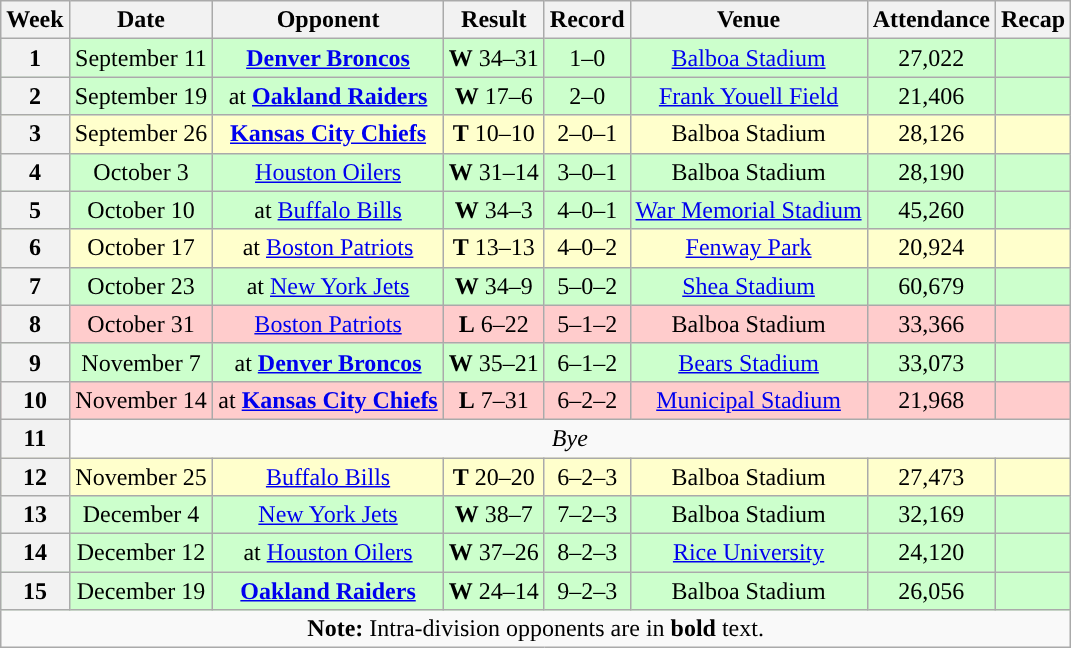<table class="wikitable" style="text-align:center">
<tr>
<th>Week</th>
<th>Date</th>
<th>Opponent</th>
<th>Result</th>
<th>Record</th>
<th>Venue</th>
<th>Attendance</th>
<th>Recap</th>
</tr>
<tr style="background:#cfc">
<th>1</th>
<td>September 11</td>
<td><strong><a href='#'>Denver Broncos</a></strong></td>
<td><strong>W</strong> 34–31</td>
<td>1–0</td>
<td><a href='#'>Balboa Stadium</a></td>
<td>27,022</td>
<td></td>
</tr>
<tr style="background:#cfc">
<th>2</th>
<td>September 19</td>
<td>at <strong><a href='#'>Oakland Raiders</a></strong></td>
<td><strong>W</strong> 17–6</td>
<td>2–0</td>
<td><a href='#'>Frank Youell Field</a></td>
<td>21,406</td>
<td></td>
</tr>
<tr style="background:#ffc">
<th>3</th>
<td>September 26</td>
<td><strong><a href='#'>Kansas City Chiefs</a></strong></td>
<td><strong>T</strong> 10–10</td>
<td>2–0–1</td>
<td>Balboa Stadium</td>
<td>28,126</td>
<td></td>
</tr>
<tr style="background:#cfc">
<th>4</th>
<td>October 3</td>
<td><a href='#'>Houston Oilers</a></td>
<td><strong>W</strong> 31–14</td>
<td>3–0–1</td>
<td>Balboa Stadium</td>
<td>28,190</td>
<td></td>
</tr>
<tr style="background:#cfc">
<th>5</th>
<td>October 10</td>
<td>at <a href='#'>Buffalo Bills</a></td>
<td><strong>W</strong> 34–3</td>
<td>4–0–1</td>
<td><a href='#'>War Memorial Stadium</a></td>
<td>45,260</td>
<td></td>
</tr>
<tr style="background:#ffc">
<th>6</th>
<td>October 17</td>
<td>at <a href='#'>Boston Patriots</a></td>
<td><strong>T</strong> 13–13</td>
<td>4–0–2</td>
<td><a href='#'>Fenway Park</a></td>
<td>20,924</td>
<td></td>
</tr>
<tr style="background:#cfc">
<th>7</th>
<td>October 23</td>
<td>at <a href='#'>New York Jets</a></td>
<td><strong>W</strong> 34–9</td>
<td>5–0–2</td>
<td><a href='#'>Shea Stadium</a></td>
<td>60,679</td>
<td></td>
</tr>
<tr style="background:#fcc">
<th>8</th>
<td>October 31</td>
<td><a href='#'>Boston Patriots</a></td>
<td><strong>L</strong> 6–22</td>
<td>5–1–2</td>
<td>Balboa Stadium</td>
<td>33,366</td>
<td></td>
</tr>
<tr style="background:#cfc">
<th>9</th>
<td>November 7</td>
<td>at <strong><a href='#'>Denver Broncos</a></strong></td>
<td><strong>W</strong> 35–21</td>
<td>6–1–2</td>
<td><a href='#'>Bears Stadium</a></td>
<td>33,073</td>
<td></td>
</tr>
<tr style="background:#fcc">
<th>10</th>
<td>November 14</td>
<td>at <strong><a href='#'>Kansas City Chiefs</a></strong></td>
<td><strong>L</strong> 7–31</td>
<td>6–2–2</td>
<td><a href='#'>Municipal Stadium</a></td>
<td>21,968</td>
<td></td>
</tr>
<tr>
<th>11</th>
<td colspan="7" align="center"><em>Bye</em></td>
</tr>
<tr style="background:#ffc">
<th>12</th>
<td>November 25</td>
<td><a href='#'>Buffalo Bills</a></td>
<td><strong>T</strong> 20–20</td>
<td>6–2–3</td>
<td>Balboa Stadium</td>
<td>27,473</td>
<td></td>
</tr>
<tr style="background:#cfc">
<th>13</th>
<td>December 4</td>
<td><a href='#'>New York Jets</a></td>
<td><strong>W</strong> 38–7</td>
<td>7–2–3</td>
<td>Balboa Stadium</td>
<td>32,169</td>
<td></td>
</tr>
<tr style="background:#cfc">
<th>14</th>
<td>December 12</td>
<td>at <a href='#'>Houston Oilers</a></td>
<td><strong>W</strong> 37–26</td>
<td>8–2–3</td>
<td><a href='#'>Rice University</a></td>
<td>24,120</td>
<td></td>
</tr>
<tr style="background:#cfc">
<th>15</th>
<td>December 19</td>
<td><strong><a href='#'>Oakland Raiders</a></strong></td>
<td><strong>W</strong> 24–14</td>
<td>9–2–3</td>
<td>Balboa Stadium</td>
<td>26,056</td>
<td></td>
</tr>
<tr>
<td colspan="8"><strong>Note:</strong> Intra-division opponents are in <strong>bold</strong> text.</td>
</tr>
</table>
